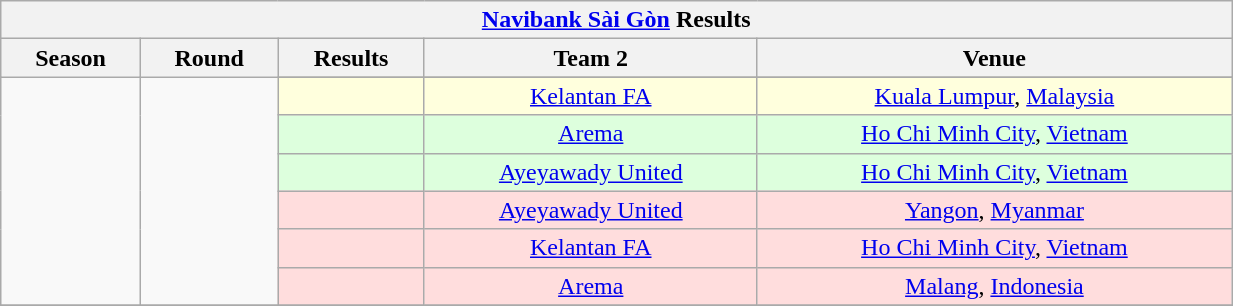<table width=65% class="wikitable sortable" style="text-align:center">
<tr>
<th colspan=6><a href='#'>Navibank Sài Gòn</a> Results</th>
</tr>
<tr>
<th>Season</th>
<th>Round</th>
<th>Results</th>
<th>Team 2</th>
<th>Venue</th>
</tr>
<tr>
<td rowspan=7></td>
<td rowspan=7></td>
</tr>
<tr style="background:#ffffdd">
<td></td>
<td> <a href='#'>Kelantan FA</a></td>
<td> <a href='#'>Kuala Lumpur</a>, <a href='#'>Malaysia</a></td>
</tr>
<tr style="background:#ddffdd">
<td></td>
<td> <a href='#'>Arema</a></td>
<td> <a href='#'>Ho Chi Minh City</a>, <a href='#'>Vietnam</a></td>
</tr>
<tr style="background:#ddffdd">
<td></td>
<td> <a href='#'>Ayeyawady United</a></td>
<td> <a href='#'>Ho Chi Minh City</a>, <a href='#'>Vietnam</a></td>
</tr>
<tr style="background:#ffdddd">
<td></td>
<td> <a href='#'>Ayeyawady United</a></td>
<td> <a href='#'>Yangon</a>, <a href='#'>Myanmar</a></td>
</tr>
<tr style="background:#ffdddd">
<td></td>
<td> <a href='#'>Kelantan FA</a></td>
<td> <a href='#'>Ho Chi Minh City</a>, <a href='#'>Vietnam</a></td>
</tr>
<tr style="background:#ffdddd">
<td></td>
<td> <a href='#'>Arema</a></td>
<td> <a href='#'>Malang</a>, <a href='#'>Indonesia</a></td>
</tr>
<tr>
</tr>
</table>
